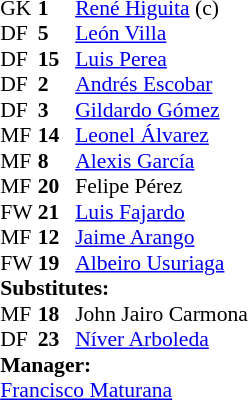<table cellspacing="0" cellpadding="0" style="font-size:90%; margin:0.2em auto;">
<tr>
<th width="25"></th>
<th width="25"></th>
</tr>
<tr>
<td>GK</td>
<td><strong>1</strong></td>
<td> <a href='#'>René Higuita</a> (c)</td>
</tr>
<tr>
<td>DF</td>
<td><strong>5</strong></td>
<td> <a href='#'>León Villa</a></td>
<td></td>
<td></td>
</tr>
<tr>
<td>DF</td>
<td><strong>15</strong></td>
<td> <a href='#'>Luis Perea</a></td>
</tr>
<tr>
<td>DF</td>
<td><strong>2</strong></td>
<td> <a href='#'>Andrés Escobar</a></td>
</tr>
<tr>
<td>DF</td>
<td><strong>3</strong></td>
<td> <a href='#'>Gildardo Gómez</a></td>
</tr>
<tr>
<td>MF</td>
<td><strong>14</strong></td>
<td> <a href='#'>Leonel Álvarez</a></td>
</tr>
<tr>
<td>MF</td>
<td><strong>8</strong></td>
<td> <a href='#'>Alexis García</a></td>
</tr>
<tr>
<td>MF</td>
<td><strong>20</strong></td>
<td> Felipe Pérez</td>
</tr>
<tr>
<td>FW</td>
<td><strong>21</strong></td>
<td> <a href='#'>Luis Fajardo</a></td>
</tr>
<tr>
<td>MF</td>
<td><strong>12</strong></td>
<td> <a href='#'>Jaime Arango</a></td>
<td></td>
<td></td>
</tr>
<tr>
<td>FW</td>
<td><strong>19</strong></td>
<td> <a href='#'>Albeiro Usuriaga</a></td>
</tr>
<tr>
<td colspan=3><strong>Substitutes:</strong></td>
</tr>
<tr>
<td>MF</td>
<td><strong>18</strong></td>
<td> John Jairo Carmona</td>
<td></td>
<td></td>
</tr>
<tr>
<td>DF</td>
<td><strong>23</strong></td>
<td> <a href='#'>Níver Arboleda</a></td>
<td></td>
<td></td>
</tr>
<tr>
<td colspan=3><strong>Manager:</strong></td>
</tr>
<tr>
<td colspan=4> <a href='#'>Francisco Maturana</a></td>
</tr>
</table>
